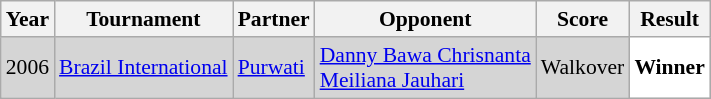<table class="sortable wikitable" style="font-size: 90%;">
<tr>
<th>Year</th>
<th>Tournament</th>
<th>Partner</th>
<th>Opponent</th>
<th>Score</th>
<th>Result</th>
</tr>
<tr style="background:#D5D5D5">
<td align="center">2006</td>
<td align="left"><a href='#'>Brazil International</a></td>
<td align="left"> <a href='#'>Purwati</a></td>
<td align="left"> <a href='#'>Danny Bawa Chrisnanta</a><br> <a href='#'>Meiliana Jauhari</a></td>
<td align="left">Walkover</td>
<td style="text-align:left; background:white"> <strong>Winner</strong></td>
</tr>
</table>
